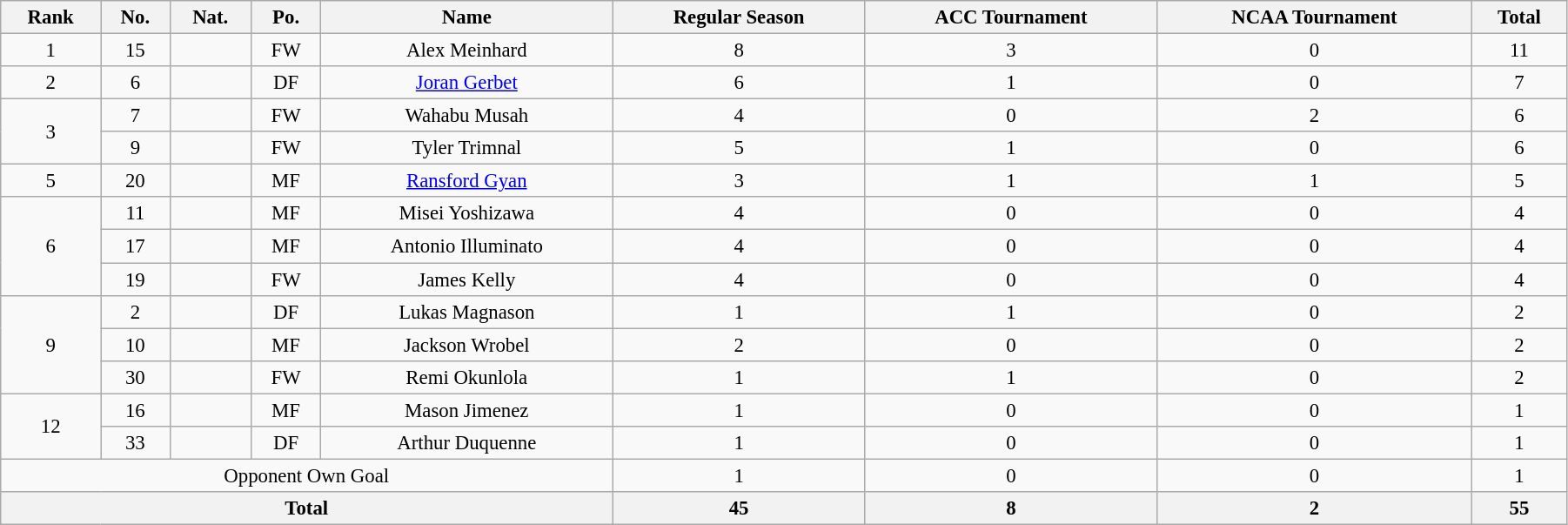<table class="wikitable" style="text-align:center; font-size:95%; width:95%;">
<tr>
<th>Rank</th>
<th>No.</th>
<th>Nat.</th>
<th>Po.</th>
<th>Name</th>
<th>Regular Season</th>
<th>ACC Tournament</th>
<th>NCAA Tournament</th>
<th>Total</th>
</tr>
<tr>
<td>1</td>
<td>15</td>
<td></td>
<td>FW</td>
<td>Alex Meinhard</td>
<td>8</td>
<td>3</td>
<td>0</td>
<td>11</td>
</tr>
<tr>
<td>2</td>
<td>6</td>
<td></td>
<td>DF</td>
<td><a href='#'>Joran Gerbet</a></td>
<td>6</td>
<td>1</td>
<td>0</td>
<td>7</td>
</tr>
<tr>
<td rowspan=2>3</td>
<td>7</td>
<td></td>
<td>FW</td>
<td>Wahabu Musah</td>
<td>4</td>
<td>0</td>
<td>2</td>
<td>6</td>
</tr>
<tr>
<td>9</td>
<td></td>
<td>FW</td>
<td>Tyler Trimnal</td>
<td>5</td>
<td>1</td>
<td>0</td>
<td>6</td>
</tr>
<tr>
<td>5</td>
<td>20</td>
<td></td>
<td>MF</td>
<td><a href='#'>Ransford Gyan</a></td>
<td>3</td>
<td>1</td>
<td>1</td>
<td>5</td>
</tr>
<tr>
<td rowspan=3>6</td>
<td>11</td>
<td></td>
<td>MF</td>
<td>Misei Yoshizawa</td>
<td>4</td>
<td>0</td>
<td>0</td>
<td>4</td>
</tr>
<tr>
<td>17</td>
<td></td>
<td>MF</td>
<td>Antonio Illuminato</td>
<td>4</td>
<td>0</td>
<td>0</td>
<td>4</td>
</tr>
<tr>
<td>19</td>
<td></td>
<td>FW</td>
<td>James Kelly</td>
<td>4</td>
<td>0</td>
<td>0</td>
<td>4</td>
</tr>
<tr>
<td rowspan=3>9</td>
<td>2</td>
<td></td>
<td>DF</td>
<td>Lukas Magnason</td>
<td>1</td>
<td>1</td>
<td>0</td>
<td>2</td>
</tr>
<tr>
<td>10</td>
<td></td>
<td>MF</td>
<td>Jackson Wrobel</td>
<td>2</td>
<td>0</td>
<td>0</td>
<td>2</td>
</tr>
<tr>
<td>30</td>
<td></td>
<td>FW</td>
<td>Remi Okunlola</td>
<td>1</td>
<td>1</td>
<td>0</td>
<td>2</td>
</tr>
<tr>
<td rowspan=2>12</td>
<td>16</td>
<td></td>
<td>MF</td>
<td>Mason Jimenez</td>
<td>1</td>
<td>0</td>
<td>0</td>
<td>1</td>
</tr>
<tr>
<td>33</td>
<td></td>
<td>DF</td>
<td>Arthur Duquenne</td>
<td>1</td>
<td>0</td>
<td>0</td>
<td>1</td>
</tr>
<tr>
<td colspan=5>Opponent Own Goal</td>
<td>1</td>
<td>0</td>
<td>0</td>
<td>1</td>
</tr>
<tr>
<th colspan=5>Total</th>
<th>45</th>
<th>8</th>
<th>2</th>
<th>55</th>
</tr>
</table>
